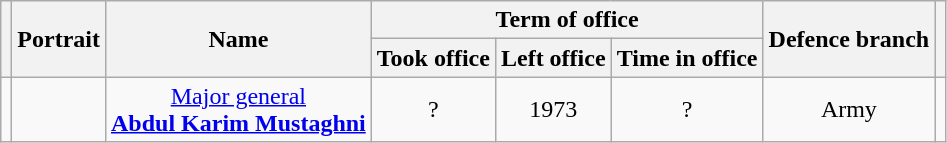<table class="wikitable" style="text-align:center">
<tr>
<th rowspan=2></th>
<th rowspan=2>Portrait</th>
<th rowspan=2>Name<br></th>
<th colspan=3>Term of office</th>
<th rowspan=2>Defence branch</th>
<th rowspan=2></th>
</tr>
<tr>
<th>Took office</th>
<th>Left office</th>
<th>Time in office</th>
</tr>
<tr>
<td></td>
<td></td>
<td><a href='#'>Major general</a><br><strong><a href='#'>Abdul Karim Mustaghni</a></strong><br></td>
<td>?</td>
<td>1973</td>
<td>?</td>
<td>Army</td>
<td></td>
</tr>
</table>
